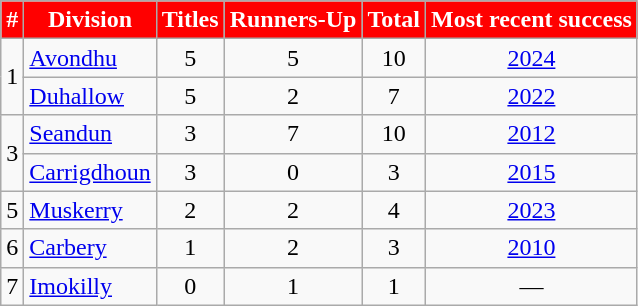<table class="wikitable sortable" style="text-align:center">
<tr>
<th style="background:red;color:white">#</th>
<th style="background:red;color:white">Division</th>
<th style="background:red;color:white">Titles</th>
<th style="background:red;color:white">Runners-Up</th>
<th style="background:red;color:white">Total</th>
<th style="background:red;color:white">Most recent success</th>
</tr>
<tr>
<td rowspan="2">1</td>
<td style="text-align:left"> <a href='#'>Avondhu</a></td>
<td>5</td>
<td>5</td>
<td>10</td>
<td><a href='#'>2024</a></td>
</tr>
<tr>
<td style="text-align:left"> <a href='#'>Duhallow</a></td>
<td>5</td>
<td>2</td>
<td>7</td>
<td><a href='#'>2022</a></td>
</tr>
<tr>
<td rowspan="2">3</td>
<td style="text-align:left"> <a href='#'>Seandun</a></td>
<td>3</td>
<td>7</td>
<td>10</td>
<td><a href='#'>2012</a></td>
</tr>
<tr>
<td style="text-align:left"> <a href='#'>Carrigdhoun</a></td>
<td>3</td>
<td>0</td>
<td>3</td>
<td><a href='#'>2015</a></td>
</tr>
<tr>
<td>5</td>
<td style="text-align:left"> <a href='#'>Muskerry</a></td>
<td>2</td>
<td>2</td>
<td>4</td>
<td><a href='#'>2023</a></td>
</tr>
<tr>
<td>6</td>
<td style="text-align:left"> <a href='#'>Carbery</a></td>
<td>1</td>
<td>2</td>
<td>3</td>
<td><a href='#'>2010</a></td>
</tr>
<tr>
<td>7</td>
<td style="text-align:left"> <a href='#'>Imokilly</a></td>
<td>0</td>
<td>1</td>
<td>1</td>
<td>—</td>
</tr>
</table>
